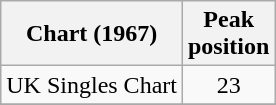<table class="wikitable">
<tr>
<th>Chart (1967)</th>
<th>Peak<br>position</th>
</tr>
<tr>
<td>UK Singles Chart</td>
<td align="center">23</td>
</tr>
<tr>
</tr>
</table>
